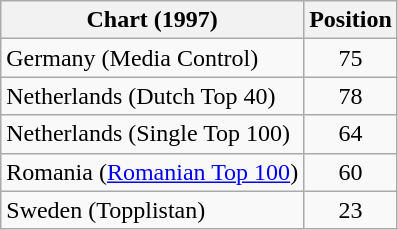<table class="wikitable sortable plainrowheaders">
<tr>
<th scope="col">Chart (1997)</th>
<th scope="col">Position</th>
</tr>
<tr>
<td>Germany (Media Control)</td>
<td align="center">75</td>
</tr>
<tr>
<td>Netherlands (Dutch Top 40)</td>
<td align="center">78</td>
</tr>
<tr>
<td>Netherlands (Single Top 100)</td>
<td align="center">64</td>
</tr>
<tr>
<td>Romania (<a href='#'>Romanian Top 100</a>)</td>
<td align="center">60</td>
</tr>
<tr>
<td>Sweden (Topplistan)</td>
<td align="center">23</td>
</tr>
</table>
